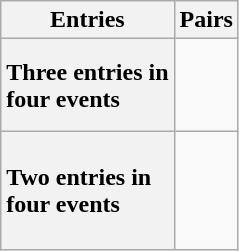<table class="wikitable unsortable" style="text-align:left">
<tr>
<th scope="col">Entries</th>
<th scope="col">Pairs</th>
</tr>
<tr>
<th scope="row" style="text-align:left">Three entries in<br>four events</th>
<td valign="top"><br><br><br></td>
</tr>
<tr>
<th scope="row" style="text-align:left">Two entries in<br>four events</th>
<td valign="top"><br><br><br><br></td>
</tr>
</table>
